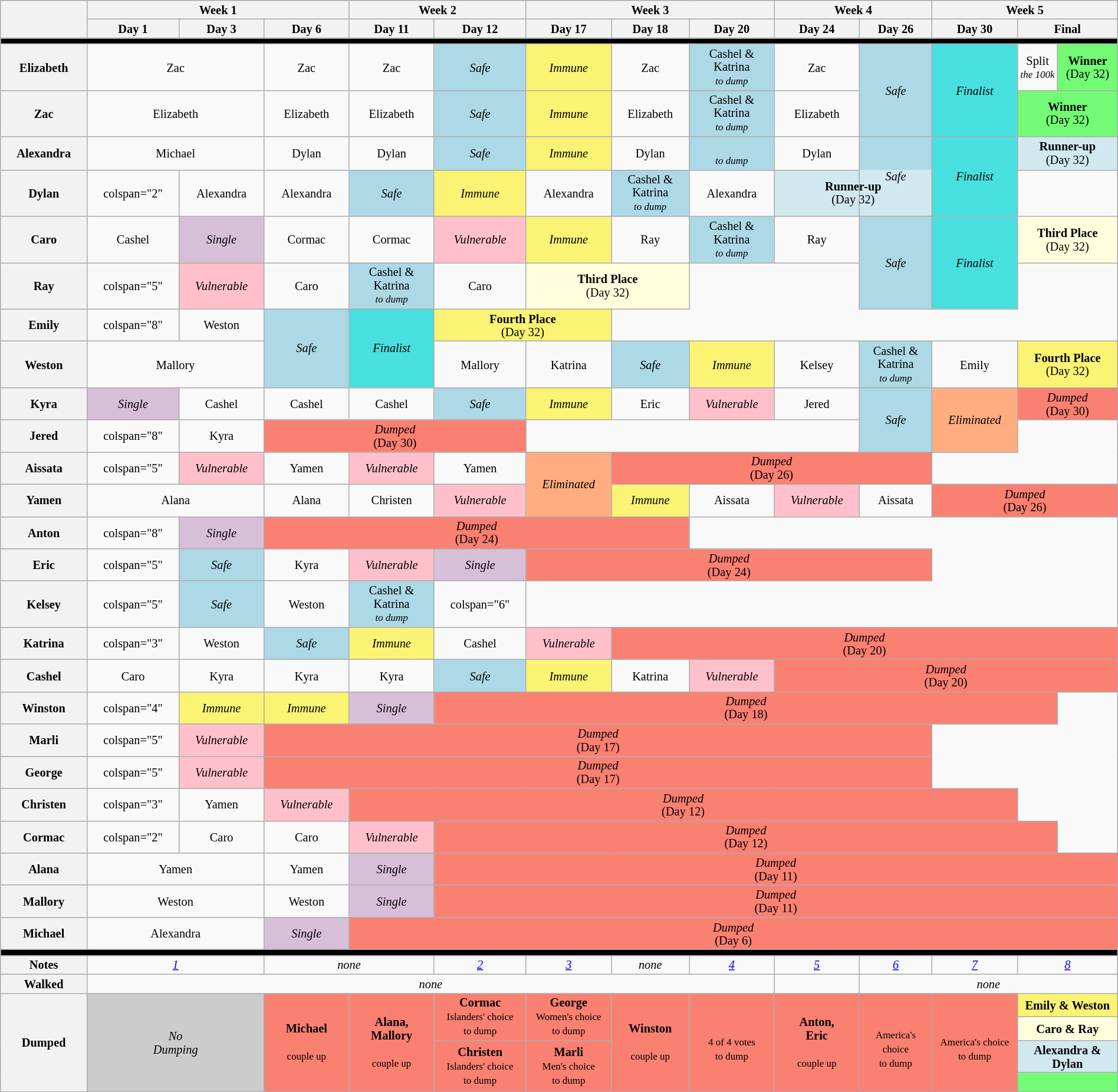<table class="wikitable" style="text-align:center; font-size:85%; line-height:15px; width:100%">
<tr>
<th style="width:4%" rowspan="2"></th>
<th style="width:8%" colspan="3">Week 1</th>
<th style="width:8%" colspan="2">Week 2</th>
<th style="width:8%" colspan="3">Week 3</th>
<th style="width:8%" colspan="2">Week 4</th>
<th style="width:8%" colspan="3">Week 5</th>
</tr>
<tr>
<th style="width:4%">Day 1</th>
<th style="width:4%">Day 3</th>
<th style="width:4%">Day 6</th>
<th style="width:4%">Day 11</th>
<th style="width:4%">Day 12</th>
<th style="width:4%">Day 17</th>
<th style="width:4%">Day 18</th>
<th style="width:4%">Day 20</th>
<th style="width:4%">Day 24</th>
<th style="width:4%">Day 26</th>
<th style="width:4%">Day 30</th>
<th style="width:4%" colspan="3">Final</th>
</tr>
<tr>
<th style="background:#000" colspan="14"></th>
</tr>
<tr>
<th>Elizabeth</th>
<td colspan=2>Zac</td>
<td>Zac</td>
<td>Zac</td>
<td bgcolor="lightblue"><em>Safe</em></td>
<td bgcolor="FBF373"><em>Immune</em></td>
<td>Zac</td>
<td bgcolor="lightblue">Cashel & Katrina<br><small><em>to dump</em></small></td>
<td>Zac</td>
<td rowspan="2" bgcolor="lightblue"><em>Safe</em></td>
<td rowspan="2" style="background:#48DFDF;"><em>Finalist</em></td>
<td>Split<br><small><em>the 100k</em></small></td>
<td bgcolor="73FB76"><strong>Winner</strong><br> (Day 32)</td>
</tr>
<tr>
<th>Zac</th>
<td colspan=2>Elizabeth</td>
<td>Elizabeth</td>
<td>Elizabeth</td>
<td bgcolor="lightblue"><em>Safe</em></td>
<td bgcolor="FBF373"><em>Immune</em></td>
<td>Elizabeth</td>
<td bgcolor="lightblue">Cashel & Katrina<br><small><em>to dump</em></small></td>
<td>Elizabeth</td>
<td bgcolor="73FB76" colspan="2"><strong>Winner</strong><br> (Day 32)</td>
</tr>
<tr>
<th>Alexandra</th>
<td colspan="2">Michael</td>
<td>Dylan</td>
<td>Dylan</td>
<td bgcolor="lightblue"><em>Safe</em></td>
<td bgcolor="FBF373"><em>Immune</em></td>
<td>Dylan</td>
<td bgcolor="lightblue"><br><small><em>to dump</em></small></td>
<td>Dylan</td>
<td rowspan="2" bgcolor="lightblue"><em>Safe</em></td>
<td rowspan="2" style="background:#48DFDF;"><em>Finalist</em></td>
<td bgcolor="D1E8EF" colspan="2"><strong>Runner-up</strong><br> (Day 32)</td>
</tr>
<tr>
<th>Dylan</th>
<td>colspan="2" </td>
<td>Alexandra</td>
<td>Alexandra</td>
<td bgcolor="lightblue"><em>Safe</em></td>
<td bgcolor="FBF373"><em>Immune</em></td>
<td>Alexandra</td>
<td bgcolor="lightblue">Cashel & Katrina<br><small><em>to dump</em></small></td>
<td>Alexandra</td>
<td bgcolor="D1E8EF" colspan="2"><strong>Runner-up</strong><br> (Day 32)</td>
</tr>
<tr>
<th>Caro</th>
<td>Cashel</td>
<td bgcolor="thistle"><em>Single</em></td>
<td>Cormac</td>
<td>Cormac</td>
<td bgcolor="pink"><em>Vulnerable</em></td>
<td bgcolor="FBF373"><em>Immune</em></td>
<td>Ray</td>
<td bgcolor="lightblue">Cashel & Katrina<br><small><em>to dump</em></small></td>
<td>Ray</td>
<td rowspan="2" bgcolor="lightblue"><em>Safe</em></td>
<td rowspan="2" style="background:#48DFDF;"><em>Finalist</em></td>
<td style="background:#FFFFDD;" colspan="2"><strong>Third Place</strong><br> (Day 32)</td>
</tr>
<tr>
<th>Ray</th>
<td>colspan="5" </td>
<td bgcolor="pink"><em>Vulnerable</em></td>
<td>Caro</td>
<td bgcolor="lightblue">Cashel & Katrina<br><small><em>to dump</em></small></td>
<td>Caro</td>
<td style="background:#FFFFDD;" colspan="2"><strong>Third Place</strong><br> (Day 32)</td>
</tr>
<tr>
<th>Emily</th>
<td>colspan="8" </td>
<td>Weston</td>
<td rowspan="2" bgcolor="lightblue"><em>Safe</em></td>
<td rowspan="2" style="background:#48DFDF;"><em>Finalist</em></td>
<td style="background:#FBF373;" colspan="2"><strong>Fourth Place</strong><br> (Day 32)</td>
</tr>
<tr>
<th>Weston</th>
<td colspan=2>Mallory</td>
<td>Mallory</td>
<td>Katrina</td>
<td bgcolor="lightblue"><em>Safe</em></td>
<td bgcolor="FBF373"><em>Immune</em></td>
<td>Kelsey</td>
<td bgcolor="lightblue">Cashel & Katrina<br><small><em>to dump</em></small></td>
<td>Emily</td>
<td style="background:#FBF373;" colspan="2"><strong>Fourth Place</strong><br> (Day 32)</td>
</tr>
<tr>
<th>Kyra</th>
<td bgcolor="thistle"><em>Single</em></td>
<td>Cashel</td>
<td>Cashel</td>
<td>Cashel</td>
<td bgcolor="lightblue"><em>Safe</em></td>
<td bgcolor="FBF373"><em>Immune</em></td>
<td>Eric</td>
<td bgcolor="pink"><em>Vulnerable</em></td>
<td>Jered</td>
<td rowspan="2" bgcolor="lightblue"><em>Safe</em></td>
<td rowspan="2" bgcolor="#ffad80"><em>Eliminated</em></td>
<td colspan="3" style="background:salmon;"><em>Dumped</em><br> (Day 30)</td>
</tr>
<tr>
<th>Jered</th>
<td>colspan="8" </td>
<td>Kyra</td>
<td colspan="3" style="background:salmon;"><em>Dumped</em><br> (Day 30)</td>
</tr>
<tr>
<th>Aissata</th>
<td>colspan="5" </td>
<td bgcolor="pink"><em>Vulnerable</em></td>
<td>Yamen</td>
<td bgcolor="pink"><em>Vulnerable</em></td>
<td>Yamen</td>
<td rowspan="2" bgcolor="#ffad80"><em>Eliminated</em></td>
<td colspan="4" style="background:salmon;"><em>Dumped</em><br> (Day 26)</td>
</tr>
<tr>
<th>Yamen</th>
<td colspan=2>Alana</td>
<td>Alana</td>
<td>Christen</td>
<td bgcolor="pink"><em>Vulnerable</em></td>
<td bgcolor="FBF373"><em>Immune</em></td>
<td>Aissata</td>
<td bgcolor="pink"><em>Vulnerable</em></td>
<td>Aissata</td>
<td colspan="4" style="background:salmon;"><em>Dumped</em><br> (Day 26)</td>
</tr>
<tr>
<th>Anton</th>
<td>colspan="8" </td>
<td bgcolor="thistle"><em>Single</em></td>
<td colspan="5" style="background:salmon;"><em>Dumped</em><br> (Day 24)</td>
</tr>
<tr>
<th>Eric</th>
<td>colspan="5" </td>
<td bgcolor="lightblue"><em>Safe</em></td>
<td>Kyra</td>
<td bgcolor="pink"><em>Vulnerable</em></td>
<td bgcolor="thistle"><em>Single</em></td>
<td colspan="5" style="background:salmon;"><em>Dumped</em><br> (Day 24)</td>
</tr>
<tr>
<th>Kelsey</th>
<td>colspan="5" </td>
<td bgcolor="lightblue"><em>Safe</em></td>
<td>Weston</td>
<td bgcolor="lightblue">Cashel & Katrina<br><small><em>to dump</em></small></td>
<td>colspan="6" </td>
</tr>
<tr>
<th>Katrina</th>
<td>colspan="3" </td>
<td>Weston</td>
<td bgcolor="lightblue"><em>Safe</em></td>
<td bgcolor="FBF373"><em>Immune</em></td>
<td>Cashel</td>
<td bgcolor="pink"><em>Vulnerable</em></td>
<td colspan="7" style="background:salmon;"><em>Dumped</em><br> (Day 20)</td>
</tr>
<tr>
<th>Cashel</th>
<td>Caro</td>
<td>Kyra</td>
<td>Kyra</td>
<td>Kyra</td>
<td bgcolor="lightblue"><em>Safe</em></td>
<td bgcolor="FBF373"><em>Immune</em></td>
<td>Katrina</td>
<td bgcolor="pink"><em>Vulnerable</em></td>
<td colspan="7" style="background:salmon;"><em>Dumped</em><br> (Day 20)</td>
</tr>
<tr>
<th>Winston</th>
<td>colspan="4" </td>
<td bgcolor="FBF373"><em>Immune</em></td>
<td bgcolor="FBF373"><em>Immune</em></td>
<td bgcolor="thistle"><em>Single</em></td>
<td colspan="8" style="background:salmon;"><em>Dumped</em><br> (Day 18)</td>
</tr>
<tr>
<th>Marli</th>
<td>colspan="5" </td>
<td bgcolor="pink"><em>Vulnerable</em></td>
<td colspan="8" style="background:salmon;"><em>Dumped</em><br> (Day 17)</td>
</tr>
<tr>
<th>George</th>
<td>colspan="5" </td>
<td bgcolor="pink"><em>Vulnerable</em></td>
<td colspan="8" style="background:salmon;"><em>Dumped</em><br> (Day 17)</td>
</tr>
<tr>
<th>Christen</th>
<td>colspan="3" </td>
<td>Yamen</td>
<td bgcolor="pink"><em>Vulnerable</em></td>
<td colspan="8" style="background:salmon;"><em>Dumped</em><br> (Day 12)</td>
</tr>
<tr>
<th>Cormac</th>
<td>colspan="2" </td>
<td>Caro</td>
<td>Caro</td>
<td bgcolor="pink"><em>Vulnerable</em></td>
<td colspan="8" style="background:salmon;"><em>Dumped</em><br> (Day 12)</td>
</tr>
<tr>
<th>Alana</th>
<td colspan=2>Yamen</td>
<td>Yamen</td>
<td bgcolor="thistle"><em>Single</em></td>
<td colspan="9" style="background:salmon;"><em>Dumped</em><br> (Day 11)</td>
</tr>
<tr>
<th>Mallory</th>
<td colspan=2>Weston</td>
<td>Weston</td>
<td bgcolor="thistle"><em>Single</em></td>
<td colspan="9" style="background:salmon;"><em>Dumped</em><br> (Day 11)</td>
</tr>
<tr>
<th>Michael</th>
<td colspan=2>Alexandra</td>
<td bgcolor="thistle"><em>Single</em></td>
<td colspan="10" style="background:salmon;"><em>Dumped</em><br> (Day 6)</td>
</tr>
<tr>
<th style="background:#000" colspan="14"></th>
</tr>
<tr>
<th>Notes</th>
<td colspan="2"><em><a href='#'>1</a></em></td>
<td colspan="2"><em>none</em></td>
<td><em><a href='#'>2</a></em></td>
<td><em><a href='#'>3</a></em></td>
<td><em>none</em></td>
<td><em><a href='#'>4</a></em></td>
<td><em><a href='#'>5</a></em></td>
<td><em><a href='#'>6</a></em></td>
<td><em><a href='#'>7</a></em></td>
<td colspan="2"><em><a href='#'>8</a></em></td>
</tr>
<tr>
<th>Walked</th>
<td colspan="8"><em>none</em></td>
<td></td>
<td colspan="4"><em>none</em></td>
</tr>
<tr>
<th rowspan=4>Dumped</th>
<td colspan="2" rowspan=4 style="background:#ccc"><em>No<br>Dumping</em></td>
<td style="background:salmon" rowspan="4"><strong>Michael</strong><br><small><br>couple up</small></td>
<td style="background:salmon" rowspan="4"><strong>Alana,<br>Mallory</strong><br><small><br>couple up</small></td>
<td style="background:salmon" rowspan="2"><strong>Cormac</strong><br><small>Islanders' choice<br>to dump</small></td>
<td style="background:salmon" rowspan="2"><strong>George</strong><br><small>Women's choice<br>to dump</small></td>
<td style="background:salmon" rowspan="4"><strong>Winston</strong><br><small><br>couple up</small></td>
<td style="background:salmon" rowspan="4"><br><small>4 of 4 votes<br>to dump</small></td>
<td style="background:salmon" rowspan="4"><strong>Anton,<br>Eric</strong><br><small><br>couple up</small></td>
<td style="background:salmon" rowspan="4"><br><small>America's choice<br>to dump</small></td>
<td style="background:salmon" rowspan="4"><br><small>America's choice<br>to dump</small></td>
<td style="background:#FBF373" colspan="2"><strong>Emily & Weston</strong><br><small></small></td>
</tr>
<tr>
<td style="background:#FFFFDD" colspan="2"><strong>Caro & Ray</strong><br><small></small></td>
</tr>
<tr>
<td style="background:salmon" rowspan="2"><strong>Christen</strong><br><small>Islanders' choice  <br>to dump</small></td>
<td style="background:salmon" rowspan="2"><strong>Marli</strong><br><small>Men's choice <br>to dump</small></td>
<td style="background:#D1E8EF" colspan="2"><strong>Alexandra & Dylan</strong><br><small></small></td>
</tr>
<tr>
<td style="background:#73FB76" colspan="2"><br><small></small></td>
</tr>
</table>
